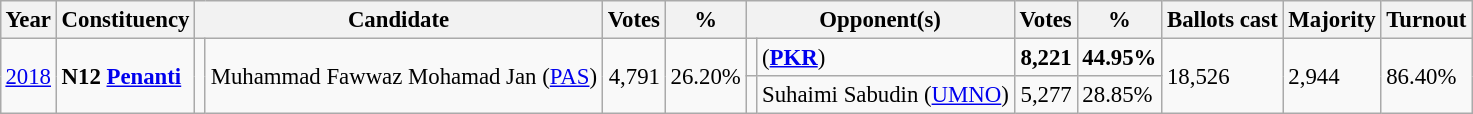<table class="wikitable" style="margin:0.5em ; font-size:95%">
<tr>
<th>Year</th>
<th>Constituency</th>
<th colspan=2>Candidate</th>
<th>Votes</th>
<th>%</th>
<th colspan=2>Opponent(s)</th>
<th>Votes</th>
<th>%</th>
<th>Ballots cast</th>
<th>Majority</th>
<th>Turnout</th>
</tr>
<tr>
<td rowspan=2><a href='#'>2018</a></td>
<td rowspan=2><strong>N12 <a href='#'>Penanti</a></strong></td>
<td rowspan=2 ></td>
<td rowspan=2>Muhammad Fawwaz Mohamad Jan (<a href='#'>PAS</a>)</td>
<td rowspan=2 align="right">4,791</td>
<td rowspan=2>26.20%</td>
<td></td>
<td> (<a href='#'><strong>PKR</strong></a>)</td>
<td align="right"><strong>8,221</strong></td>
<td><strong>44.95%</strong></td>
<td rowspan=2>18,526</td>
<td rowspan=2>2,944</td>
<td rowspan=2>86.40%</td>
</tr>
<tr>
<td></td>
<td>Suhaimi Sabudin (<a href='#'>UMNO</a>)</td>
<td align="right">5,277</td>
<td>28.85%</td>
</tr>
</table>
